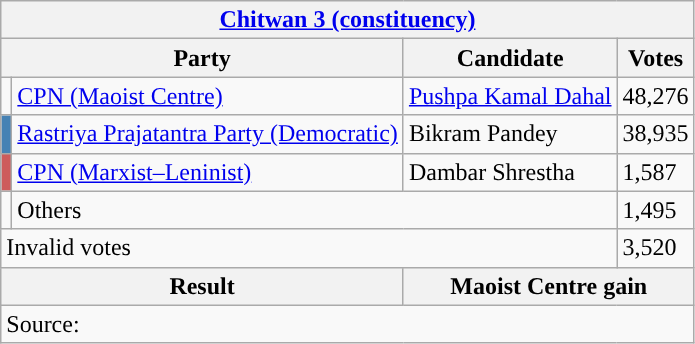<table class="wikitable">
<tr>
<th colspan="4"><a href='#'>Chitwan 3 (constituency)</a></th>
</tr>
<tr>
<th colspan="2">Party</th>
<th>Candidate</th>
<th>Votes</th>
</tr>
<tr>
<td style="background-color:"></td>
<td><a href='#'>CPN (Maoist Centre)</a></td>
<td><a href='#'>Pushpa Kamal Dahal</a></td>
<td>48,276</td>
</tr>
<tr>
<td style="background-color:steelblue"></td>
<td><a href='#'>Rastriya Prajatantra Party (Democratic)</a></td>
<td>Bikram Pandey</td>
<td>38,935</td>
</tr>
<tr>
<td style="background-color:indianred"></td>
<td><a href='#'>CPN (Marxist–Leninist)</a></td>
<td>Dambar Shrestha</td>
<td>1,587</td>
</tr>
<tr>
<td></td>
<td colspan="2">Others</td>
<td>1,495</td>
</tr>
<tr>
<td colspan="3">Invalid votes</td>
<td>3,520</td>
</tr>
<tr>
<th colspan="2">Result</th>
<th colspan="2">Maoist Centre gain</th>
</tr>
<tr>
<td colspan="4">Source: </td>
</tr>
</table>
